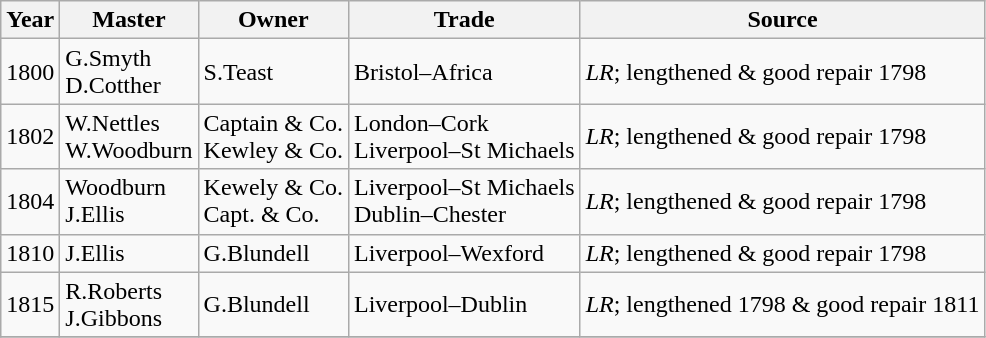<table class=" wikitable">
<tr>
<th>Year</th>
<th>Master</th>
<th>Owner</th>
<th>Trade</th>
<th>Source</th>
</tr>
<tr>
<td>1800</td>
<td>G.Smyth<br>D.Cotther</td>
<td>S.Teast</td>
<td>Bristol–Africa</td>
<td><em>LR</em>; lengthened & good repair 1798</td>
</tr>
<tr>
<td>1802</td>
<td>W.Nettles<br>W.Woodburn</td>
<td>Captain & Co.<br>Kewley & Co.</td>
<td>London–Cork<br>Liverpool–St Michaels</td>
<td><em>LR</em>; lengthened & good repair 1798</td>
</tr>
<tr>
<td>1804</td>
<td>Woodburn<br>J.Ellis</td>
<td>Kewely & Co.<br>Capt. & Co.</td>
<td>Liverpool–St Michaels<br>Dublin–Chester</td>
<td><em>LR</em>; lengthened & good repair 1798</td>
</tr>
<tr>
<td>1810</td>
<td>J.Ellis</td>
<td>G.Blundell</td>
<td>Liverpool–Wexford</td>
<td><em>LR</em>; lengthened & good repair 1798</td>
</tr>
<tr>
<td>1815</td>
<td>R.Roberts<br>J.Gibbons</td>
<td>G.Blundell</td>
<td>Liverpool–Dublin</td>
<td><em>LR</em>; lengthened 1798 & good repair 1811</td>
</tr>
<tr>
</tr>
</table>
